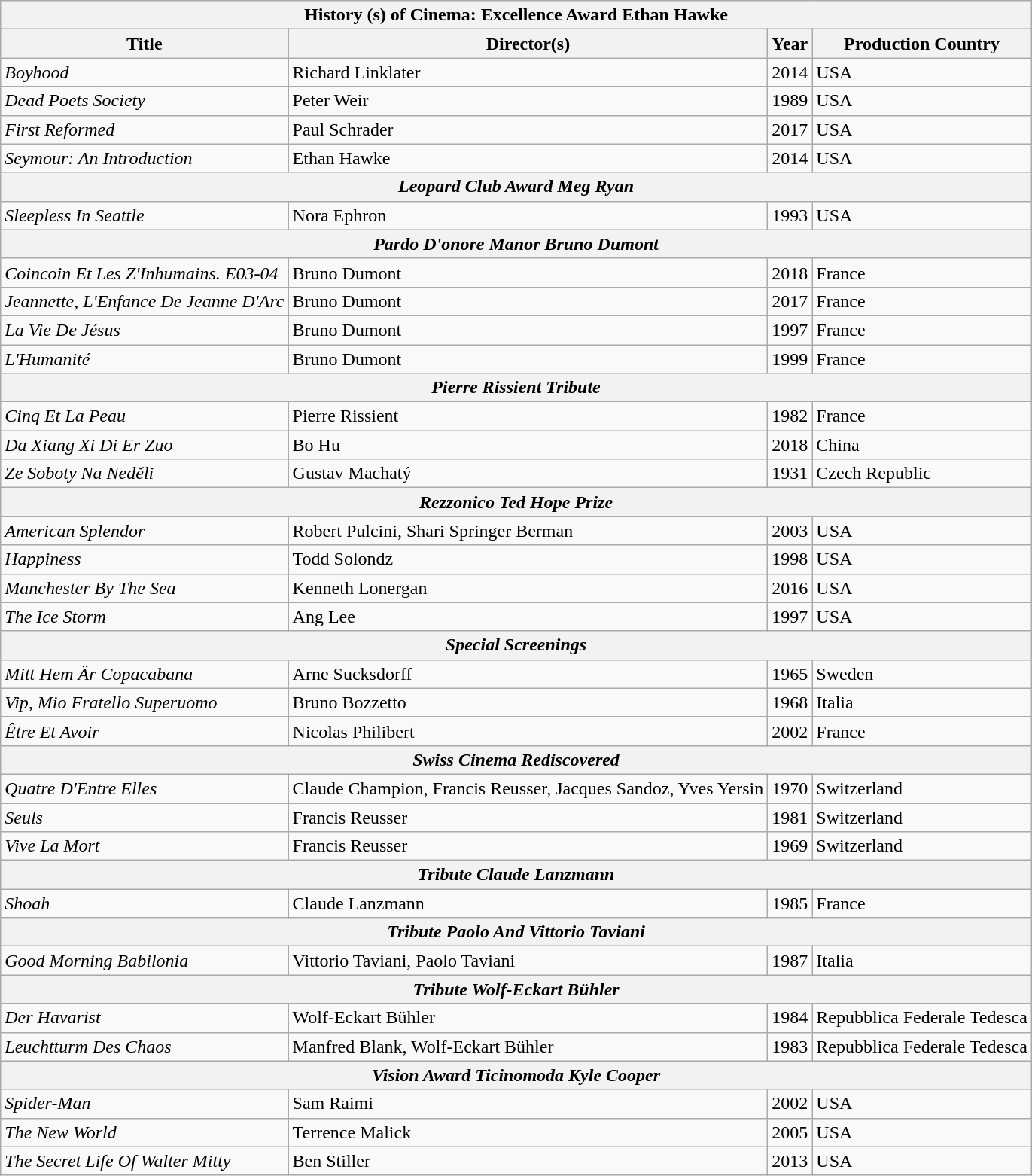<table class="wikitable">
<tr>
<th colspan="4">History (s) of Cinema: Excellence Award Ethan Hawke</th>
</tr>
<tr>
<th>Title</th>
<th>Director(s)</th>
<th>Year</th>
<th>Production Country</th>
</tr>
<tr>
<td><em>Boyhood</em></td>
<td>Richard Linklater</td>
<td>2014</td>
<td>USA</td>
</tr>
<tr>
<td><em>Dead Poets Society</em></td>
<td>Peter Weir</td>
<td>1989</td>
<td>USA</td>
</tr>
<tr>
<td><em>First Reformed</em></td>
<td>Paul Schrader</td>
<td>2017</td>
<td>USA</td>
</tr>
<tr>
<td><em>Seymour: An Introduction</em></td>
<td>Ethan Hawke</td>
<td>2014</td>
<td>USA</td>
</tr>
<tr>
<th colspan="4"><em>Leopard Club Award Meg Ryan</em></th>
</tr>
<tr>
<td><em>Sleepless In Seattle</em></td>
<td>Nora Ephron</td>
<td>1993</td>
<td>USA</td>
</tr>
<tr>
<th colspan="4"><em>Pardo D'onore Manor Bruno Dumont</em></th>
</tr>
<tr>
<td><em>Coincoin Et Les Z'Inhumains. E03-04</em></td>
<td>Bruno Dumont</td>
<td>2018</td>
<td>France</td>
</tr>
<tr>
<td><em>Jeannette, L'Enfance De Jeanne D'Arc</em></td>
<td>Bruno Dumont</td>
<td>2017</td>
<td>France</td>
</tr>
<tr>
<td><em>La Vie De Jésus</em></td>
<td>Bruno Dumont</td>
<td>1997</td>
<td>France</td>
</tr>
<tr>
<td><em>L'Humanité</em></td>
<td>Bruno Dumont</td>
<td>1999</td>
<td>France</td>
</tr>
<tr>
<th colspan="4"><em>Pierre Rissient Tribute</em></th>
</tr>
<tr>
<td><em>Cinq Et La Peau</em></td>
<td>Pierre Rissient</td>
<td>1982</td>
<td>France</td>
</tr>
<tr>
<td><em>Da Xiang Xi Di Er Zuo</em></td>
<td>Bo Hu</td>
<td>2018</td>
<td>China</td>
</tr>
<tr>
<td><em>Ze Soboty Na Neděli</em></td>
<td>Gustav Machatý</td>
<td>1931</td>
<td>Czech Republic</td>
</tr>
<tr>
<th colspan="4"><em>Rezzonico Ted Hope Prize</em></th>
</tr>
<tr>
<td><em>American Splendor</em></td>
<td>Robert Pulcini, Shari Springer Berman</td>
<td>2003</td>
<td>USA</td>
</tr>
<tr>
<td><em>Happiness</em></td>
<td>Todd Solondz</td>
<td>1998</td>
<td>USA</td>
</tr>
<tr>
<td><em>Manchester By The Sea</em></td>
<td>Kenneth Lonergan</td>
<td>2016</td>
<td>USA</td>
</tr>
<tr>
<td><em>The Ice Storm</em></td>
<td>Ang Lee</td>
<td>1997</td>
<td>USA</td>
</tr>
<tr>
<th colspan="4"><em>Special Screenings</em></th>
</tr>
<tr>
<td><em>Mitt Hem Är Copacabana</em></td>
<td>Arne Sucksdorff</td>
<td>1965</td>
<td>Sweden</td>
</tr>
<tr>
<td><em>Vip, Mio Fratello Superuomo</em></td>
<td>Bruno Bozzetto</td>
<td>1968</td>
<td>Italia</td>
</tr>
<tr>
<td><em>Être Et Avoir</em></td>
<td>Nicolas Philibert</td>
<td>2002</td>
<td>France</td>
</tr>
<tr>
<th colspan="4"><em>Swiss Cinema Rediscovered</em></th>
</tr>
<tr>
<td><em>Quatre D'Entre Elles</em></td>
<td>Claude Champion, Francis Reusser, Jacques Sandoz, Yves Yersin</td>
<td>1970</td>
<td>Switzerland</td>
</tr>
<tr>
<td><em>Seuls</em></td>
<td>Francis Reusser</td>
<td>1981</td>
<td>Switzerland</td>
</tr>
<tr>
<td><em>Vive La Mort</em></td>
<td>Francis Reusser</td>
<td>1969</td>
<td>Switzerland</td>
</tr>
<tr>
<th colspan="4"><em>Tribute Claude Lanzmann</em></th>
</tr>
<tr>
<td><em>Shoah</em></td>
<td>Claude Lanzmann</td>
<td>1985</td>
<td>France</td>
</tr>
<tr>
<th colspan="4"><em>Tribute Paolo And Vittorio Taviani</em></th>
</tr>
<tr>
<td><em>Good Morning Babilonia</em></td>
<td>Vittorio Taviani, Paolo Taviani</td>
<td>1987</td>
<td>Italia</td>
</tr>
<tr>
<th colspan="4"><em>Tribute Wolf-Eckart Bühler</em></th>
</tr>
<tr>
<td><em>Der Havarist</em></td>
<td>Wolf-Eckart Bühler</td>
<td>1984</td>
<td>Repubblica Federale Tedesca</td>
</tr>
<tr>
<td><em>Leuchtturm Des Chaos</em></td>
<td>Manfred Blank, Wolf-Eckart Bühler</td>
<td>1983</td>
<td>Repubblica Federale Tedesca</td>
</tr>
<tr>
<th colspan="4"><em>Vision Award Ticinomoda Kyle Cooper</em></th>
</tr>
<tr>
<td><em>Spider-Man</em></td>
<td>Sam Raimi</td>
<td>2002</td>
<td>USA</td>
</tr>
<tr>
<td><em>The New World</em></td>
<td>Terrence Malick</td>
<td>2005</td>
<td>USA</td>
</tr>
<tr>
<td><em>The Secret Life Of Walter Mitty</em></td>
<td>Ben Stiller</td>
<td>2013</td>
<td>USA</td>
</tr>
</table>
